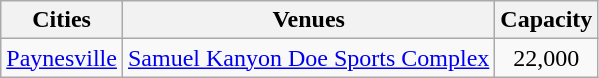<table class="wikitable">
<tr>
<th>Cities</th>
<th>Venues</th>
<th>Capacity</th>
</tr>
<tr>
<td><a href='#'>Paynesville</a></td>
<td><a href='#'>Samuel Kanyon Doe Sports Complex</a></td>
<td align="center">22,000</td>
</tr>
</table>
